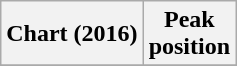<table class="wikitable sortable plainrowheaders" style="text-align:center">
<tr>
<th scope="col">Chart (2016)</th>
<th scope="col">Peak<br> position</th>
</tr>
<tr>
</tr>
</table>
